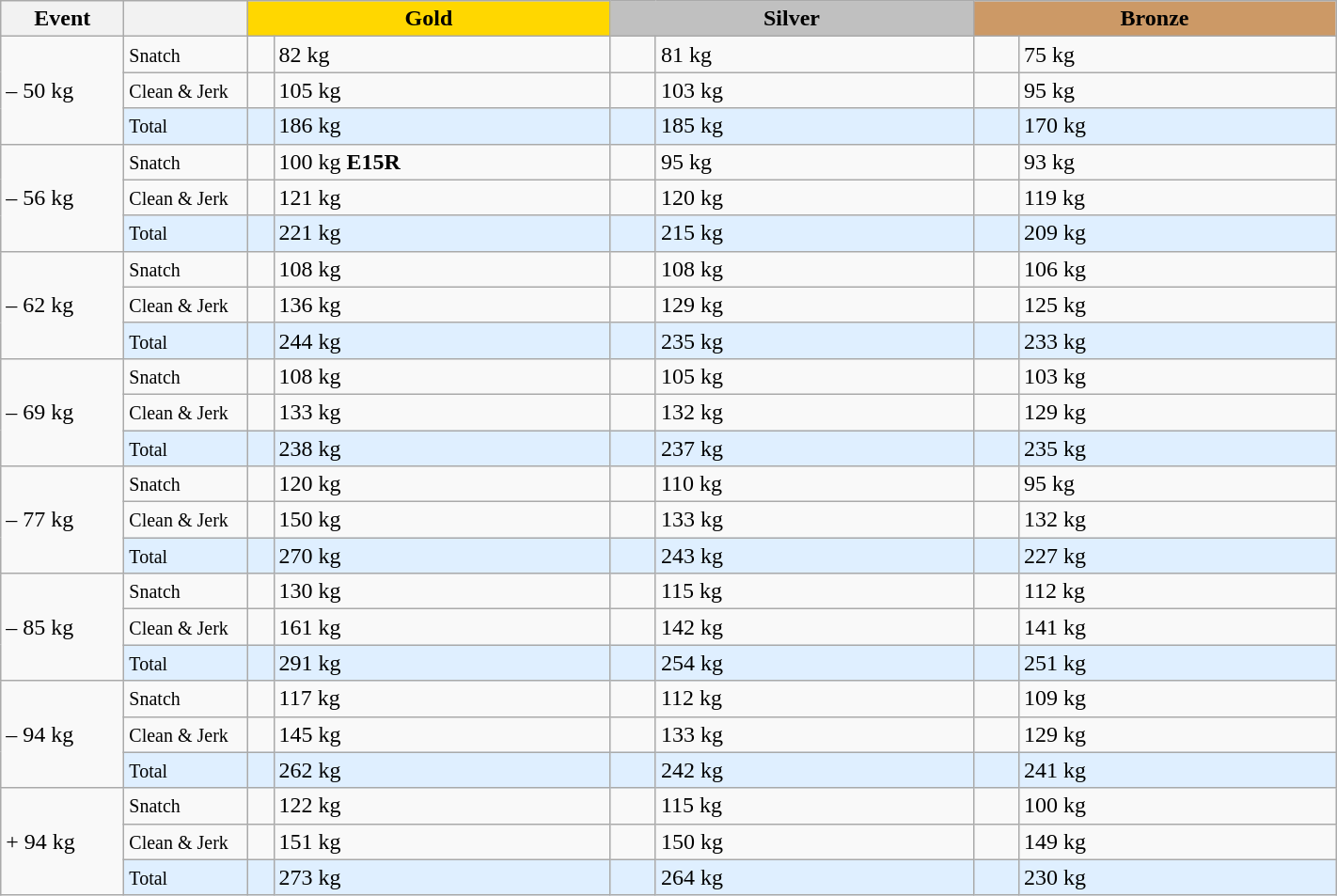<table class="wikitable">
<tr>
<th width=80>Event</th>
<th width=80></th>
<td bgcolor=gold align="center" colspan=2 width=250><strong>Gold</strong></td>
<td bgcolor=silver align="center" colspan=2 width=250><strong>Silver</strong></td>
<td bgcolor=#cc9966 colspan=2 align="center" width=250><strong>Bronze</strong></td>
</tr>
<tr>
<td rowspan=3>– 50 kg</td>
<td><small>Snatch</small></td>
<td></td>
<td>82 kg</td>
<td></td>
<td>81 kg</td>
<td></td>
<td>75 kg</td>
</tr>
<tr>
<td><small>Clean & Jerk</small></td>
<td></td>
<td>105 kg</td>
<td></td>
<td>103 kg</td>
<td></td>
<td>95 kg</td>
</tr>
<tr bgcolor=#dfefff>
<td><small>Total</small></td>
<td></td>
<td>186 kg</td>
<td></td>
<td>185 kg</td>
<td></td>
<td>170 kg</td>
</tr>
<tr>
<td rowspan=3>– 56 kg</td>
<td><small>Snatch</small></td>
<td></td>
<td>100 kg <strong>E15R</strong></td>
<td></td>
<td>95 kg</td>
<td></td>
<td>93 kg</td>
</tr>
<tr>
<td><small>Clean & Jerk</small></td>
<td></td>
<td>121 kg</td>
<td></td>
<td>120 kg</td>
<td></td>
<td>119 kg</td>
</tr>
<tr bgcolor=#dfefff>
<td><small>Total</small></td>
<td></td>
<td>221 kg</td>
<td></td>
<td>215 kg</td>
<td></td>
<td>209 kg</td>
</tr>
<tr>
<td rowspan=3>– 62 kg</td>
<td><small>Snatch</small></td>
<td></td>
<td>108 kg</td>
<td></td>
<td>108 kg</td>
<td></td>
<td>106 kg</td>
</tr>
<tr>
<td><small>Clean & Jerk</small></td>
<td></td>
<td>136 kg</td>
<td></td>
<td>129 kg</td>
<td></td>
<td>125 kg</td>
</tr>
<tr bgcolor=#dfefff>
<td><small>Total</small></td>
<td></td>
<td>244 kg</td>
<td></td>
<td>235 kg</td>
<td></td>
<td>233 kg</td>
</tr>
<tr>
<td rowspan=3>– 69 kg</td>
<td><small>Snatch</small></td>
<td></td>
<td>108 kg</td>
<td></td>
<td>105 kg</td>
<td></td>
<td>103 kg</td>
</tr>
<tr>
<td><small>Clean & Jerk</small></td>
<td></td>
<td>133 kg</td>
<td></td>
<td>132 kg</td>
<td></td>
<td>129 kg</td>
</tr>
<tr bgcolor=#dfefff>
<td><small>Total</small></td>
<td></td>
<td>238 kg</td>
<td></td>
<td>237 kg</td>
<td></td>
<td>235 kg</td>
</tr>
<tr>
<td rowspan=3>– 77 kg</td>
<td><small>Snatch</small></td>
<td></td>
<td>120 kg</td>
<td></td>
<td>110 kg</td>
<td></td>
<td>95 kg</td>
</tr>
<tr>
<td><small>Clean & Jerk</small></td>
<td></td>
<td>150 kg</td>
<td></td>
<td>133 kg</td>
<td></td>
<td>132 kg</td>
</tr>
<tr bgcolor=#dfefff>
<td><small>Total</small></td>
<td></td>
<td>270 kg</td>
<td></td>
<td>243 kg</td>
<td></td>
<td>227 kg</td>
</tr>
<tr>
<td rowspan=3>– 85 kg</td>
<td><small>Snatch</small></td>
<td></td>
<td>130 kg</td>
<td></td>
<td>115 kg</td>
<td></td>
<td>112 kg</td>
</tr>
<tr>
<td><small>Clean & Jerk</small></td>
<td></td>
<td>161 kg</td>
<td></td>
<td>142 kg</td>
<td></td>
<td>141 kg</td>
</tr>
<tr bgcolor=#dfefff>
<td><small>Total</small></td>
<td></td>
<td>291 kg</td>
<td></td>
<td>254 kg</td>
<td></td>
<td>251 kg</td>
</tr>
<tr>
<td rowspan=3>– 94 kg</td>
<td><small>Snatch</small></td>
<td></td>
<td>117 kg</td>
<td></td>
<td>112 kg</td>
<td></td>
<td>109 kg</td>
</tr>
<tr>
<td><small>Clean & Jerk</small></td>
<td></td>
<td>145 kg</td>
<td></td>
<td>133 kg</td>
<td></td>
<td>129 kg</td>
</tr>
<tr bgcolor=#dfefff>
<td><small>Total</small></td>
<td></td>
<td>262 kg</td>
<td></td>
<td>242 kg</td>
<td></td>
<td>241 kg</td>
</tr>
<tr>
<td rowspan=3>+ 94 kg</td>
<td><small>Snatch</small></td>
<td></td>
<td>122 kg</td>
<td></td>
<td>115 kg</td>
<td></td>
<td>100 kg</td>
</tr>
<tr>
<td><small>Clean & Jerk</small></td>
<td></td>
<td>151 kg</td>
<td></td>
<td>150 kg</td>
<td></td>
<td>149 kg</td>
</tr>
<tr bgcolor=#dfefff>
<td><small>Total</small></td>
<td></td>
<td>273 kg</td>
<td></td>
<td>264 kg</td>
<td></td>
<td>230 kg</td>
</tr>
</table>
